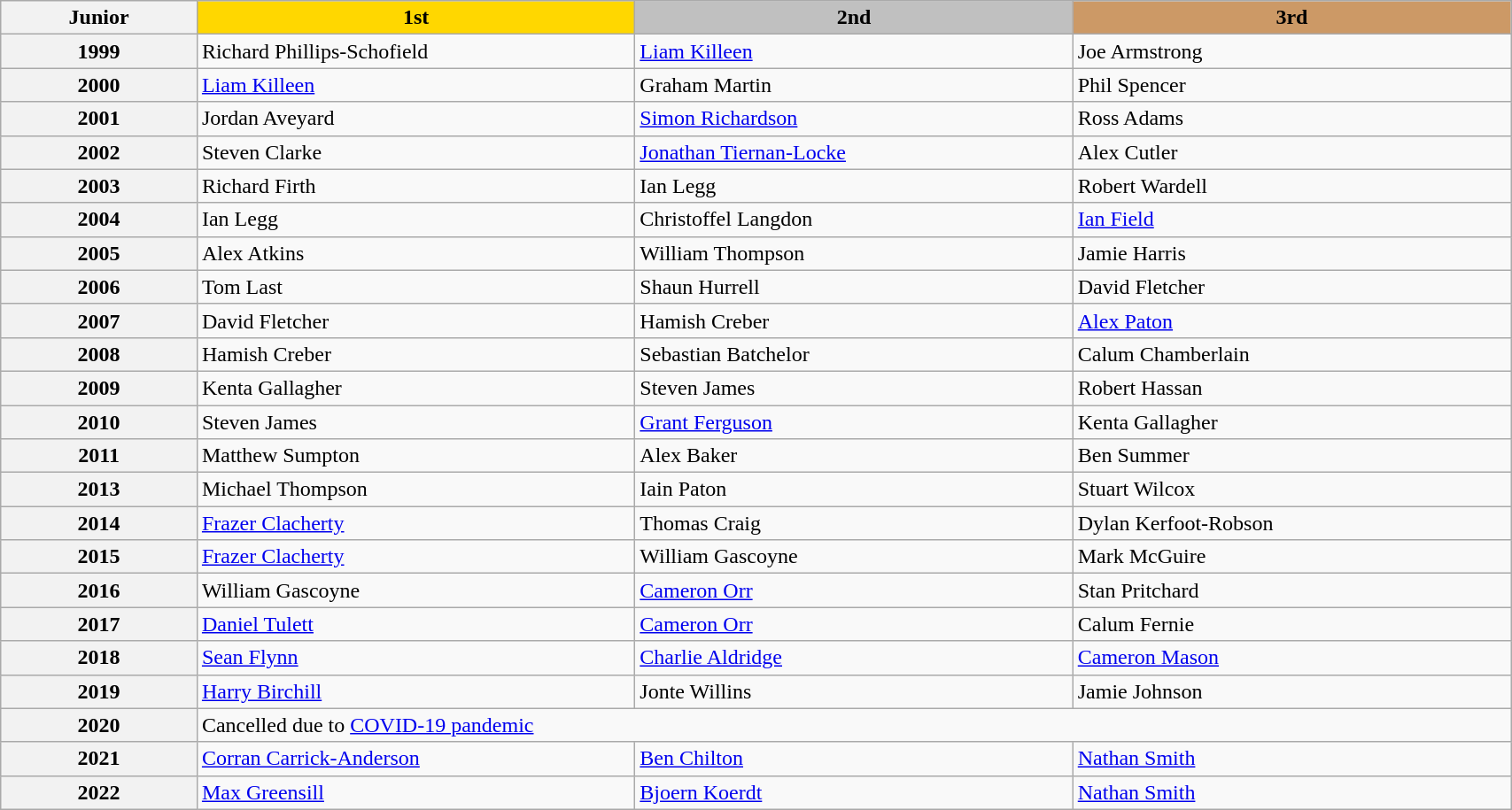<table class="wikitable" style="width:90%;">
<tr>
<th>Junior</th>
<th style="width:29%; background:gold;">1st</th>
<th style="width:29%; background:silver;">2nd</th>
<th style="width:29%; background:#c96;">3rd</th>
</tr>
<tr>
<th>1999</th>
<td>Richard Phillips-Schofield</td>
<td><a href='#'>Liam Killeen</a></td>
<td>Joe Armstrong</td>
</tr>
<tr>
<th>2000</th>
<td><a href='#'>Liam Killeen</a></td>
<td>Graham Martin</td>
<td>Phil Spencer</td>
</tr>
<tr>
<th>2001</th>
<td>Jordan Aveyard</td>
<td><a href='#'>Simon Richardson</a></td>
<td>Ross Adams</td>
</tr>
<tr>
<th>2002</th>
<td>Steven Clarke</td>
<td><a href='#'>Jonathan Tiernan-Locke</a></td>
<td>Alex Cutler</td>
</tr>
<tr>
<th>2003</th>
<td>Richard Firth</td>
<td>Ian Legg</td>
<td>Robert Wardell</td>
</tr>
<tr>
<th>2004</th>
<td>Ian Legg</td>
<td>Christoffel Langdon</td>
<td><a href='#'>Ian Field</a></td>
</tr>
<tr>
<th>2005</th>
<td>Alex Atkins</td>
<td>William Thompson</td>
<td>Jamie Harris</td>
</tr>
<tr>
<th>2006</th>
<td>Tom Last</td>
<td>Shaun Hurrell</td>
<td>David Fletcher</td>
</tr>
<tr>
<th>2007</th>
<td>David Fletcher</td>
<td>Hamish Creber</td>
<td><a href='#'>Alex Paton</a></td>
</tr>
<tr>
<th>2008</th>
<td>Hamish Creber</td>
<td>Sebastian Batchelor</td>
<td>Calum Chamberlain</td>
</tr>
<tr>
<th>2009</th>
<td>Kenta Gallagher</td>
<td>Steven James</td>
<td>Robert Hassan</td>
</tr>
<tr>
<th>2010</th>
<td>Steven James</td>
<td><a href='#'>Grant Ferguson</a></td>
<td>Kenta Gallagher</td>
</tr>
<tr>
<th>2011</th>
<td>Matthew Sumpton</td>
<td>Alex Baker</td>
<td>Ben Summer</td>
</tr>
<tr>
<th>2013</th>
<td>Michael Thompson</td>
<td>Iain Paton</td>
<td>Stuart Wilcox</td>
</tr>
<tr>
<th>2014</th>
<td><a href='#'>Frazer Clacherty</a></td>
<td>Thomas Craig</td>
<td>Dylan Kerfoot-Robson</td>
</tr>
<tr>
<th>2015</th>
<td><a href='#'>Frazer Clacherty</a></td>
<td>William Gascoyne</td>
<td>Mark McGuire</td>
</tr>
<tr>
<th>2016</th>
<td>William Gascoyne</td>
<td><a href='#'>Cameron Orr</a></td>
<td>Stan Pritchard</td>
</tr>
<tr>
<th>2017</th>
<td><a href='#'>Daniel Tulett</a></td>
<td><a href='#'>Cameron Orr</a></td>
<td>Calum Fernie</td>
</tr>
<tr>
<th>2018</th>
<td><a href='#'>Sean Flynn</a></td>
<td><a href='#'>Charlie Aldridge</a></td>
<td><a href='#'>Cameron Mason</a></td>
</tr>
<tr>
<th>2019</th>
<td><a href='#'>Harry Birchill</a></td>
<td>Jonte Willins</td>
<td>Jamie Johnson</td>
</tr>
<tr>
<th>2020</th>
<td colspan=3>Cancelled due to <a href='#'>COVID-19 pandemic</a></td>
</tr>
<tr>
<th>2021</th>
<td><a href='#'>Corran Carrick-Anderson</a></td>
<td><a href='#'>Ben Chilton</a></td>
<td><a href='#'>Nathan Smith</a></td>
</tr>
<tr>
<th>2022</th>
<td><a href='#'>Max Greensill</a></td>
<td><a href='#'>Bjoern Koerdt</a></td>
<td><a href='#'>Nathan Smith</a></td>
</tr>
</table>
